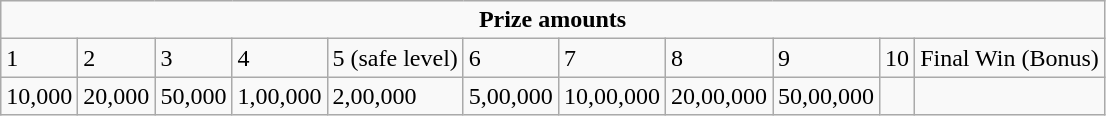<table class="wikitable">
<tr>
<td colspan="11" align="center"><strong>Prize amounts</strong></td>
</tr>
<tr>
<td>1</td>
<td>2</td>
<td>3</td>
<td>4</td>
<td>5 (safe level)</td>
<td>6</td>
<td>7</td>
<td>8</td>
<td>9</td>
<td>10</td>
<td>Final Win (Bonus)</td>
</tr>
<tr>
<td> 10,000</td>
<td> 20,000</td>
<td> 50,000</td>
<td> 1,00,000</td>
<td> 2,00,000</td>
<td> 5,00,000</td>
<td> 10,00,000</td>
<td> 20,00,000</td>
<td> 50,00,000</td>
<td></td>
<td><strong></strong></td>
</tr>
</table>
